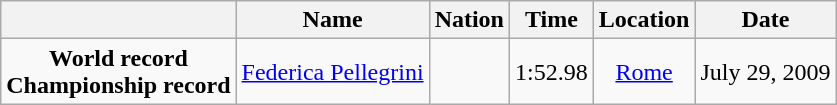<table class=wikitable style=text-align:center>
<tr>
<th></th>
<th>Name</th>
<th>Nation</th>
<th>Time</th>
<th>Location</th>
<th>Date</th>
</tr>
<tr>
<td><strong>World record</strong> <br> <strong>Championship record</strong></td>
<td><a href='#'>Federica Pellegrini</a></td>
<td></td>
<td align=left>1:52.98</td>
<td><a href='#'>Rome</a></td>
<td>July 29, 2009</td>
</tr>
</table>
